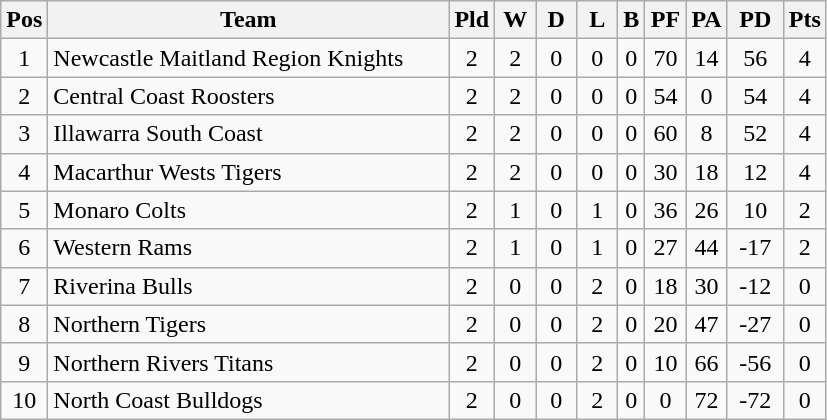<table class="wikitable" style="text-align:center">
<tr>
<th width=20 abbr="Position">Pos</th>
<th width=260>Team</th>
<th width=20 abbr="Played">Pld</th>
<th width=20 abbr="Won">W</th>
<th width=20 abbr="Drawn">D</th>
<th width=20 abbr="Lost">L</th>
<th withd=20 abbr="Byes">B</th>
<th width=20 abbr="Points For">PF</th>
<th width=20 abbr="Points Against">PA</th>
<th width=30 abbr="Points Difference">PD</th>
<th width=20 abbr="Points">Pts</th>
</tr>
<tr>
<td>1</td>
<td align=left> Newcastle Maitland Region Knights</td>
<td>2</td>
<td>2</td>
<td>0</td>
<td>0</td>
<td>0</td>
<td>70</td>
<td>14</td>
<td>56</td>
<td>4</td>
</tr>
<tr>
<td>2</td>
<td align=left> Central Coast Roosters</td>
<td>2</td>
<td>2</td>
<td>0</td>
<td>0</td>
<td>0</td>
<td>54</td>
<td>0</td>
<td>54</td>
<td>4</td>
</tr>
<tr>
<td>3</td>
<td align=left> Illawarra South Coast</td>
<td>2</td>
<td>2</td>
<td>0</td>
<td>0</td>
<td>0</td>
<td>60</td>
<td>8</td>
<td>52</td>
<td>4</td>
</tr>
<tr>
<td>4</td>
<td align=left> Macarthur Wests Tigers</td>
<td>2</td>
<td>2</td>
<td>0</td>
<td>0</td>
<td>0</td>
<td>30</td>
<td>18</td>
<td>12</td>
<td>4</td>
</tr>
<tr>
<td>5</td>
<td align=left> Monaro Colts</td>
<td>2</td>
<td>1</td>
<td>0</td>
<td>1</td>
<td>0</td>
<td>36</td>
<td>26</td>
<td>10</td>
<td>2</td>
</tr>
<tr>
<td>6</td>
<td align=left> Western Rams</td>
<td>2</td>
<td>1</td>
<td>0</td>
<td>1</td>
<td>0</td>
<td>27</td>
<td>44</td>
<td>-17</td>
<td>2</td>
</tr>
<tr>
<td>7</td>
<td align=left> Riverina Bulls</td>
<td>2</td>
<td>0</td>
<td>0</td>
<td>2</td>
<td>0</td>
<td>18</td>
<td>30</td>
<td>-12</td>
<td>0</td>
</tr>
<tr>
<td>8</td>
<td align=left> Northern Tigers</td>
<td>2</td>
<td>0</td>
<td>0</td>
<td>2</td>
<td>0</td>
<td>20</td>
<td>47</td>
<td>-27</td>
<td>0</td>
</tr>
<tr>
<td>9</td>
<td align=left> Northern Rivers Titans</td>
<td>2</td>
<td>0</td>
<td>0</td>
<td>2</td>
<td>0</td>
<td>10</td>
<td>66</td>
<td>-56</td>
<td>0</td>
</tr>
<tr>
<td>10</td>
<td align=left> North Coast Bulldogs</td>
<td>2</td>
<td>0</td>
<td>0</td>
<td>2</td>
<td>0</td>
<td>0</td>
<td>72</td>
<td>-72</td>
<td>0</td>
</tr>
</table>
